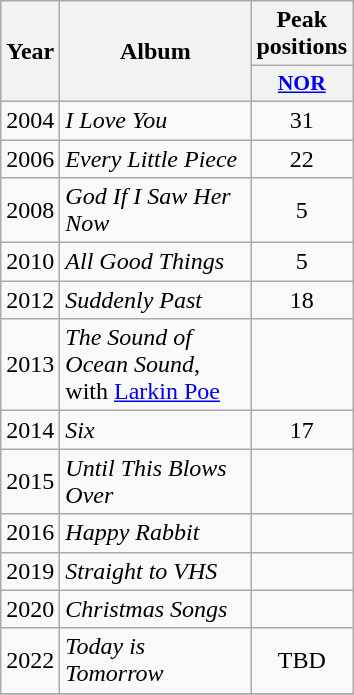<table class="wikitable">
<tr>
<th align="center" rowspan="2" width="10">Year</th>
<th align="center" rowspan="2" width="120">Album</th>
<th align="center" colspan="1" width="20">Peak positions</th>
</tr>
<tr>
<th scope="col" style="width:3em;font-size:90%;"><a href='#'>NOR</a><br></th>
</tr>
<tr>
<td style="text-align:center;">2004</td>
<td><em>I Love You</em></td>
<td style="text-align:center;">31</td>
</tr>
<tr>
<td style="text-align:center;">2006</td>
<td><em>Every Little Piece</em></td>
<td style="text-align:center;">22</td>
</tr>
<tr>
<td style="text-align:center;">2008</td>
<td><em>God If I Saw Her Now</em></td>
<td style="text-align:center;">5</td>
</tr>
<tr>
<td style="text-align:center;">2010</td>
<td><em>All Good Things</em></td>
<td style="text-align:center;">5</td>
</tr>
<tr>
<td style="text-align:center;">2012</td>
<td><em>Suddenly Past</em></td>
<td style="text-align:center;">18</td>
</tr>
<tr>
<td style="text-align:center;">2013</td>
<td><em>The Sound of Ocean Sound</em>, with <a href='#'>Larkin Poe</a></td>
<td style="text-align:center;"></td>
</tr>
<tr>
<td style="text-align:center;">2014</td>
<td><em>Six</em></td>
<td style="text-align:center;">17</td>
</tr>
<tr>
<td style="text-align:center;">2015</td>
<td><em>Until This Blows Over</em></td>
<td style="text-align:center;"></td>
</tr>
<tr>
<td style="text-align:center;">2016</td>
<td><em>Happy Rabbit</em></td>
<td style="text-align:center;"></td>
</tr>
<tr>
<td style="text-align:center;">2019</td>
<td><em>Straight to VHS</em></td>
<td style="text-align:center;"></td>
</tr>
<tr>
<td style="text-align:center;">2020</td>
<td><em>Christmas Songs</em></td>
<td style="text-align:center;"></td>
</tr>
<tr>
<td style="text-align:center;">2022</td>
<td><em>Today is Tomorrow</em></td>
<td style="text-align:center;">TBD</td>
</tr>
<tr>
</tr>
</table>
